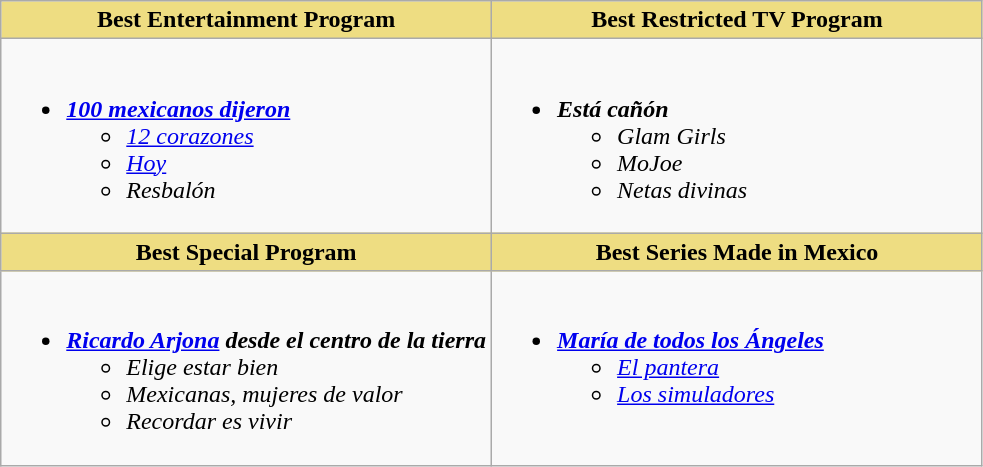<table class="wikitable">
<tr>
<th style="background:#EEDD82; width:50%">Best Entertainment Program</th>
<th style="background:#EEDD82; width:50%">Best Restricted TV Program</th>
</tr>
<tr>
<td valign="top"><br><ul><li><strong><em><a href='#'>100 mexicanos dijeron</a></em></strong><ul><li><em><a href='#'>12 corazones</a></em></li><li><em><a href='#'>Hoy</a></em></li><li><em>Resbalón</em></li></ul></li></ul></td>
<td valign="top"><br><ul><li><strong><em>Está cañón</em></strong><ul><li><em>Glam Girls</em></li><li><em>MoJoe</em></li><li><em>Netas divinas</em></li></ul></li></ul></td>
</tr>
<tr>
<th style="background:#EEDD82; width:50%">Best Special Program</th>
<th style="background:#EEDD82; width:50%">Best Series Made in Mexico</th>
</tr>
<tr>
<td valign="top"><br><ul><li><strong><em><a href='#'>Ricardo Arjona</a> desde el centro de la tierra</em></strong><ul><li><em>Elige estar bien</em></li><li><em>Mexicanas, mujeres de valor</em></li><li><em>Recordar es vivir</em></li></ul></li></ul></td>
<td valign="top"><br><ul><li><strong><em><a href='#'>María de todos los Ángeles</a></em></strong><ul><li><em><a href='#'>El pantera</a></em></li><li><em><a href='#'>Los simuladores</a></em></li></ul></li></ul></td>
</tr>
</table>
